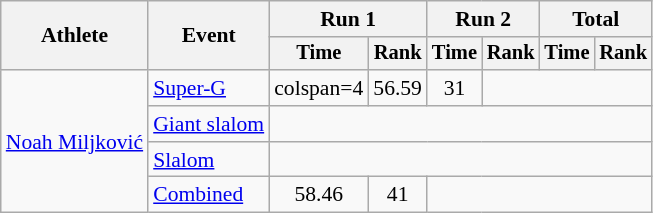<table class="wikitable" style="font-size:90%">
<tr>
<th rowspan=2>Athlete</th>
<th rowspan=2>Event</th>
<th colspan=2>Run 1</th>
<th colspan=2>Run 2</th>
<th colspan=2>Total</th>
</tr>
<tr style="font-size:95%">
<th>Time</th>
<th>Rank</th>
<th>Time</th>
<th>Rank</th>
<th>Time</th>
<th>Rank</th>
</tr>
<tr align=center>
<td align="left" rowspan="4"><a href='#'>Noah Miljković</a></td>
<td align="left"><a href='#'>Super-G</a></td>
<td>colspan=4</td>
<td>56.59</td>
<td>31</td>
</tr>
<tr align=center>
<td align="left"><a href='#'>Giant slalom</a></td>
<td colspan=6></td>
</tr>
<tr align=center>
<td align="left"><a href='#'>Slalom</a></td>
<td colspan=6></td>
</tr>
<tr align=center>
<td align="left"><a href='#'>Combined</a></td>
<td>58.46</td>
<td>41</td>
<td colspan=4></td>
</tr>
</table>
